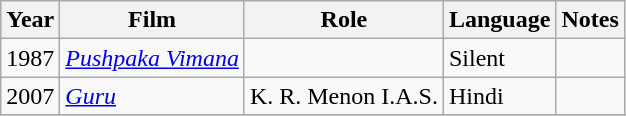<table class="wikitable sortable">
<tr>
<th>Year</th>
<th>Film</th>
<th>Role</th>
<th>Language</th>
<th>Notes</th>
</tr>
<tr>
<td>1987</td>
<td><em><a href='#'>Pushpaka Vimana</a></em></td>
<td></td>
<td>Silent</td>
<td></td>
</tr>
<tr>
<td>2007</td>
<td><em><a href='#'>Guru</a></em></td>
<td>K. R. Menon I.A.S.</td>
<td>Hindi</td>
<td></td>
</tr>
<tr>
</tr>
</table>
